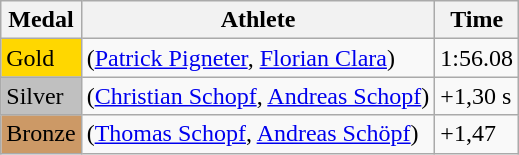<table class="wikitable">
<tr>
<th>Medal</th>
<th>Athlete</th>
<th>Time</th>
</tr>
<tr>
<td bgcolor="gold">Gold</td>
<td> (<a href='#'>Patrick Pigneter</a>, <a href='#'>Florian Clara</a>)</td>
<td>1:56.08</td>
</tr>
<tr>
<td bgcolor="silver">Silver</td>
<td> (<a href='#'>Christian Schopf</a>, <a href='#'>Andreas Schopf</a>)</td>
<td>+1,30 s</td>
</tr>
<tr>
<td bgcolor="CC9966">Bronze</td>
<td> (<a href='#'>Thomas Schopf</a>, <a href='#'>Andreas Schöpf</a>)</td>
<td>+1,47</td>
</tr>
</table>
